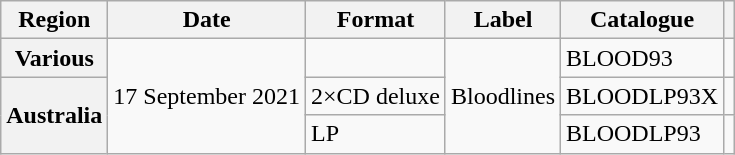<table class="wikitable plainrowheaders">
<tr>
<th scope="col">Region</th>
<th scope="col">Date</th>
<th scope="col">Format</th>
<th scope="col">Label</th>
<th scope="col">Catalogue</th>
<th scope="col"></th>
</tr>
<tr>
<th scope="row">Various</th>
<td rowspan="3">17 September 2021</td>
<td></td>
<td rowspan="3">Bloodlines</td>
<td>BLOOD93</td>
<td></td>
</tr>
<tr>
<th scope="row" rowspan="2">Australia</th>
<td>2×CD deluxe</td>
<td>BLOODLP93X</td>
<td></td>
</tr>
<tr>
<td>LP</td>
<td>BLOODLP93</td>
<td></td>
</tr>
</table>
